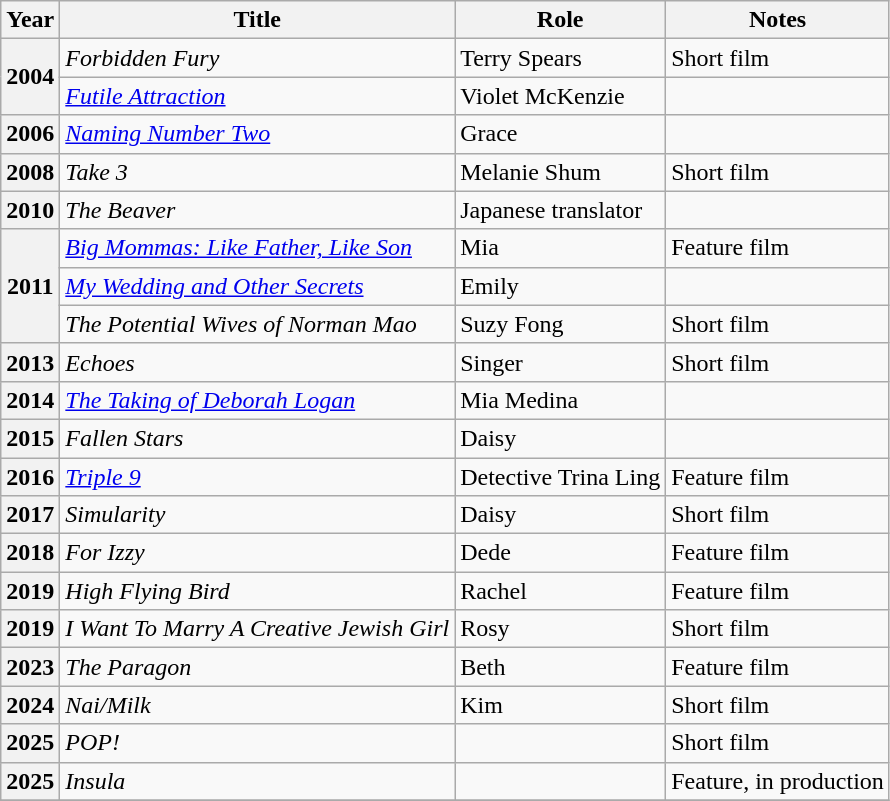<table class="wikitable plainrowheaders sortable">
<tr>
<th scope="col">Year</th>
<th scope="col">Title</th>
<th scope="col">Role</th>
<th scope="col" class="unsortable">Notes</th>
</tr>
<tr>
<th scope="row" rowspan="2">2004</th>
<td><em>Forbidden Fury</em></td>
<td>Terry Spears</td>
<td>Short film</td>
</tr>
<tr>
<td><em><a href='#'>Futile Attraction</a></em></td>
<td>Violet McKenzie</td>
<td></td>
</tr>
<tr>
<th scope="row">2006</th>
<td><em><a href='#'>Naming Number Two</a> </em></td>
<td>Grace</td>
<td></td>
</tr>
<tr>
<th scope="row">2008</th>
<td><em>Take 3</em></td>
<td>Melanie Shum</td>
<td>Short film</td>
</tr>
<tr>
<th scope="row">2010</th>
<td><em>The Beaver</em></td>
<td>Japanese translator</td>
<td></td>
</tr>
<tr>
<th scope="row" rowspan="3">2011</th>
<td><em><a href='#'>Big Mommas: Like Father, Like Son</a></em></td>
<td>Mia</td>
<td>Feature film</td>
</tr>
<tr>
<td><em><a href='#'>My Wedding and Other Secrets</a></em></td>
<td>Emily</td>
<td></td>
</tr>
<tr>
<td data-sort-value="Potential Wives of Norman Mao, The"><em>The Potential Wives of Norman Mao</em></td>
<td>Suzy Fong</td>
<td>Short film</td>
</tr>
<tr>
<th scope="row">2013</th>
<td><em>Echoes</em></td>
<td>Singer</td>
<td>Short film</td>
</tr>
<tr>
<th scope="row">2014</th>
<td data-sort-value="Taking of Deborah Logan, The"><em><a href='#'>The Taking of Deborah Logan</a></em></td>
<td>Mia Medina</td>
<td></td>
</tr>
<tr>
<th scope="row">2015</th>
<td><em>Fallen Stars</em></td>
<td>Daisy</td>
<td></td>
</tr>
<tr>
<th scope="row">2016</th>
<td><em><a href='#'>Triple 9</a></em></td>
<td>Detective Trina Ling</td>
<td>Feature film</td>
</tr>
<tr>
<th scope="row">2017</th>
<td><em>Simularity</em></td>
<td>Daisy</td>
<td>Short film</td>
</tr>
<tr>
<th scope="row">2018</th>
<td><em>For Izzy</em></td>
<td>Dede</td>
<td>Feature film</td>
</tr>
<tr>
<th scope="row">2019</th>
<td><em>High Flying Bird</em></td>
<td>Rachel</td>
<td>Feature film</td>
</tr>
<tr>
<th scope="row">2019</th>
<td><em>I Want To Marry A Creative Jewish Girl</em></td>
<td>Rosy</td>
<td>Short film</td>
</tr>
<tr>
<th scope="row">2023</th>
<td><em>The Paragon</em></td>
<td>Beth</td>
<td>Feature film</td>
</tr>
<tr>
<th scope="row">2024</th>
<td><em>Nai/Milk</em></td>
<td>Kim</td>
<td>Short film</td>
</tr>
<tr>
<th scope="row">2025</th>
<td><em>POP!</em></td>
<td></td>
<td>Short film</td>
</tr>
<tr>
<th scope="row">2025</th>
<td><em>Insula</em></td>
<td></td>
<td>Feature, in production</td>
</tr>
<tr>
</tr>
</table>
